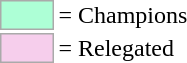<table>
<tr>
<td style="background-color:#ADFFD6; border:1px solid #aaaaaa; width:2em;"></td>
<td>= Champions</td>
</tr>
<tr>
<td style="background-color:#F6CEEC; border:1px solid #aaaaaa; width:2em;"></td>
<td>= Relegated</td>
</tr>
</table>
